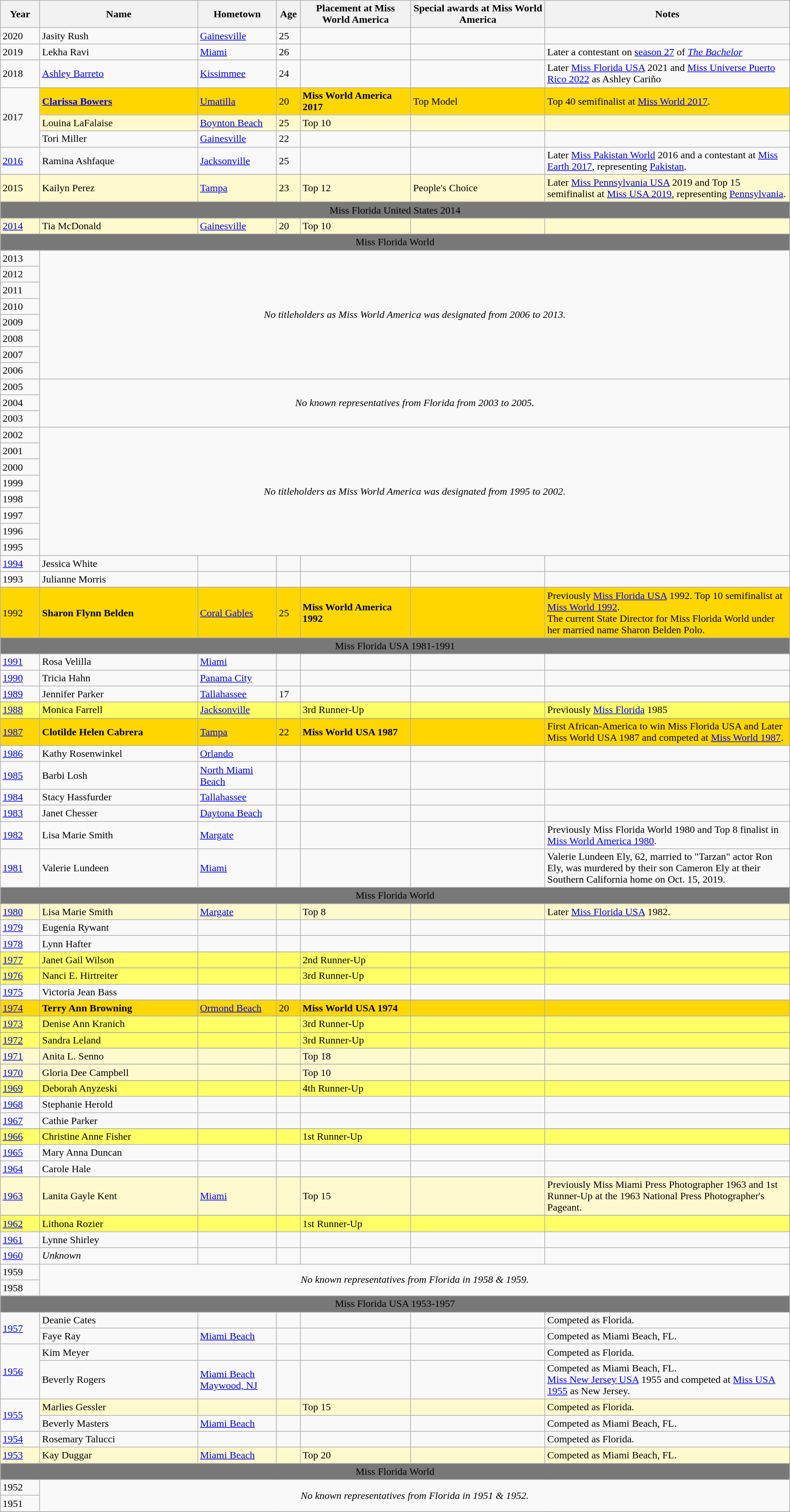<table class="wikitable">
<tr>
<th width=5%>Year</th>
<th width=20%>Name</th>
<th width=10%>Hometown</th>
<th width=3%>Age<br></th>
<th width=14%>Placement at Miss World America</th>
<th width=17%>Special awards at Miss World America</th>
<th width=31%>Notes</th>
</tr>
<tr>
<td>2020</td>
<td>Jasity Rush</td>
<td><a href='#'>Gainesville</a></td>
<td>25</td>
<td></td>
<td></td>
<td></td>
</tr>
<tr>
<td>2019</td>
<td>Lekha Ravi</td>
<td><a href='#'>Miami</a></td>
<td>26</td>
<td></td>
<td></td>
<td>Later a contestant on <a href='#'>season 27</a> of <em><a href='#'>The Bachelor</a></em></td>
</tr>
<tr>
<td>2018</td>
<td><a href='#'>Ashley Barreto</a></td>
<td><a href='#'>Kissimmee</a></td>
<td>24</td>
<td></td>
<td></td>
<td>Later <a href='#'>Miss Florida USA</a> 2021 and <a href='#'>Miss Universe Puerto Rico 2022</a> as Ashley Cariño</td>
</tr>
<tr>
<td rowspan=3>2017</td>
<td style="background-color:GOLD;"><strong><a href='#'>Clarissa Bowers</a></strong></td>
<td style="background-color:GOLD;"><a href='#'>Umatilla</a></td>
<td style="background-color:GOLD;">20</td>
<td style="background-color:GOLD;"><strong>Miss World America 2017</strong></td>
<td style="background-color:GOLD;">Top Model</td>
<td style="background-color:GOLD;">Top 40 semifinalist at <a href='#'>Miss World 2017</a>.</td>
</tr>
<tr>
<td style="background-color:#FFFACD;">Louina LaFalaise</td>
<td style="background-color:#FFFACD;"><a href='#'>Boynton Beach</a></td>
<td style="background-color:#FFFACD;">25</td>
<td style="background-color:#FFFACD;">Top 10</td>
<td style="background-color:#FFFACD;"></td>
<td style="background-color:#FFFACD;"></td>
</tr>
<tr>
<td>Tori Miller</td>
<td><a href='#'>Gainesville</a></td>
<td>22</td>
<td></td>
<td></td>
<td></td>
</tr>
<tr>
<td><a href='#'>2016</a></td>
<td>Ramina Ashfaque</td>
<td><a href='#'>Jacksonville</a></td>
<td>25</td>
<td></td>
<td></td>
<td>Later <a href='#'>Miss Pakistan World</a> 2016 and a contestant at <a href='#'>Miss Earth 2017</a>, representing <a href='#'>Pakistan</a>.</td>
</tr>
<tr>
</tr>
<tr style="background-color:#FFFACD;">
<td>2015</td>
<td>Kailyn Perez</td>
<td><a href='#'>Tampa</a></td>
<td>23</td>
<td>Top 12</td>
<td>People's Choice</td>
<td>Later <a href='#'>Miss Pennsylvania USA</a> 2019 and Top 15 semifinalist at <a href='#'>Miss USA 2019</a>, representing <a href='#'>Pennsylvania</a>.</td>
</tr>
<tr bgcolor="#787878" align="center">
<td colspan="7"><span>Miss Florida United States 2014</span></td>
</tr>
<tr>
</tr>
<tr style="background-color:#FFFACD;">
<td><a href='#'>2014</a></td>
<td>Tia McDonald</td>
<td><a href='#'>Gainesville</a></td>
<td>20</td>
<td>Top 10</td>
<td></td>
<td></td>
</tr>
<tr bgcolor="#787878" align="center">
<td colspan="7"><span>Miss Florida World</span></td>
</tr>
<tr>
<td>2013</td>
<td rowspan=8 colspan=6 align=center><em>No titleholders as Miss World America was designated from 2006 to 2013.</em></td>
</tr>
<tr>
<td>2012</td>
</tr>
<tr>
<td>2011</td>
</tr>
<tr>
<td>2010</td>
</tr>
<tr>
<td>2009</td>
</tr>
<tr>
<td>2008</td>
</tr>
<tr>
<td>2007</td>
</tr>
<tr>
<td>2006</td>
</tr>
<tr>
<td>2005</td>
<td rowspan=3 colspan=6 align=center><em>No known representatives from Florida from 2003 to 2005.</em></td>
</tr>
<tr>
<td>2004</td>
</tr>
<tr>
<td>2003</td>
</tr>
<tr>
<td>2002</td>
<td rowspan=8 colspan=6 align=center><em>No titleholders as Miss World America was designated from 1995 to 2002.</em></td>
</tr>
<tr>
<td>2001</td>
</tr>
<tr>
<td>2000</td>
</tr>
<tr>
<td>1999</td>
</tr>
<tr>
<td>1998</td>
</tr>
<tr>
<td>1997</td>
</tr>
<tr>
<td>1996</td>
</tr>
<tr>
<td>1995</td>
</tr>
<tr>
<td><a href='#'>1994</a></td>
<td>Jessica White</td>
<td></td>
<td></td>
<td></td>
<td></td>
<td></td>
</tr>
<tr>
<td>1993</td>
<td>Julianne Morris</td>
<td></td>
<td></td>
<td></td>
<td></td>
<td></td>
</tr>
<tr>
</tr>
<tr style="background-color:GOLD;">
<td>1992</td>
<td><strong>Sharon Flynn Belden</strong></td>
<td><a href='#'>Coral Gables</a></td>
<td>25</td>
<td><strong>Miss World America 1992</strong></td>
<td></td>
<td>Previously <a href='#'>Miss Florida USA</a> 1992. Top 10 semifinalist at <a href='#'>Miss World 1992</a>.<br>The current State Director for Miss Florida World under her married name Sharon Belden Polo.</td>
</tr>
<tr bgcolor="#787878" align="center">
<td colspan="7"><span>Miss Florida USA 1981-1991</span></td>
</tr>
<tr>
<td><a href='#'>1991</a></td>
<td>Rosa Velilla</td>
<td><a href='#'>Miami</a></td>
<td></td>
<td></td>
<td></td>
<td></td>
</tr>
<tr>
<td><a href='#'>1990</a></td>
<td>Tricia Hahn</td>
<td><a href='#'>Panama City</a></td>
<td></td>
<td></td>
<td></td>
<td></td>
</tr>
<tr>
<td><a href='#'>1989</a></td>
<td>Jennifer Parker</td>
<td><a href='#'>Tallahassee</a></td>
<td>17</td>
<td></td>
<td></td>
<td></td>
</tr>
<tr>
</tr>
<tr style="background-color:#FFFF66;">
<td><a href='#'>1988</a></td>
<td>Monica Farrell</td>
<td><a href='#'>Jacksonville</a></td>
<td></td>
<td>3rd Runner-Up</td>
<td></td>
<td>Previously <a href='#'>Miss Florida</a> 1985</td>
</tr>
<tr>
</tr>
<tr style="background-color:GOLD;">
<td><a href='#'>1987</a></td>
<td><strong>Clotilde Helen Cabrera</strong></td>
<td><a href='#'>Tampa</a></td>
<td>22</td>
<td><strong>Miss World USA 1987</strong></td>
<td></td>
<td>First African-America to win Miss Florida USA and Later Miss World USA 1987 and competed at <a href='#'>Miss World 1987</a>.</td>
</tr>
<tr>
<td><a href='#'>1986</a></td>
<td>Kathy Rosenwinkel</td>
<td><a href='#'>Orlando</a></td>
<td></td>
<td></td>
<td></td>
<td></td>
</tr>
<tr>
<td><a href='#'>1985</a></td>
<td>Barbi Losh</td>
<td><a href='#'>North Miami Beach</a></td>
<td></td>
<td></td>
<td></td>
<td></td>
</tr>
<tr>
<td><a href='#'>1984</a></td>
<td>Stacy Hassfurder</td>
<td><a href='#'>Tallahassee</a></td>
<td></td>
<td></td>
<td></td>
<td></td>
</tr>
<tr>
<td><a href='#'>1983</a></td>
<td>Janet Chesser</td>
<td><a href='#'>Daytona Beach</a></td>
<td></td>
<td></td>
<td></td>
<td></td>
</tr>
<tr>
<td><a href='#'>1982</a></td>
<td>Lisa Marie Smith</td>
<td><a href='#'>Margate</a></td>
<td></td>
<td></td>
<td></td>
<td>Previously Miss Florida World 1980 and Top 8 finalist in <a href='#'>Miss World America 1980</a>.</td>
</tr>
<tr>
<td><a href='#'>1981</a></td>
<td>Valerie Lundeen</td>
<td><a href='#'>Miami</a></td>
<td></td>
<td></td>
<td></td>
<td>Valerie Lundeen Ely, 62, married to "Tarzan" actor Ron Ely, was murdered by their son Cameron Ely at their Southern California home on Oct. 15, 2019.</td>
</tr>
<tr bgcolor="#787878" align="center">
<td colspan="7"><span>Miss Florida World</span></td>
</tr>
<tr>
</tr>
<tr style="background-color:#FFFACD;">
<td><a href='#'>1980</a></td>
<td>Lisa Marie Smith</td>
<td><a href='#'>Margate</a></td>
<td></td>
<td>Top 8</td>
<td></td>
<td>Later <a href='#'>Miss Florida USA</a> 1982.</td>
</tr>
<tr>
<td><a href='#'>1979</a></td>
<td>Eugenia Rywant</td>
<td></td>
<td></td>
<td></td>
<td></td>
<td></td>
</tr>
<tr>
<td><a href='#'>1978</a></td>
<td>Lynn Hafter</td>
<td></td>
<td></td>
<td></td>
<td></td>
<td></td>
</tr>
<tr>
</tr>
<tr style="background-color:#FFFF66;">
<td><a href='#'>1977</a></td>
<td>Janet Gail Wilson</td>
<td></td>
<td></td>
<td>2nd Runner-Up</td>
<td></td>
<td></td>
</tr>
<tr>
</tr>
<tr style="background-color:#FFFF66;">
<td><a href='#'>1976</a></td>
<td>Nanci E. Hirtreiter</td>
<td></td>
<td></td>
<td>3rd Runner-Up</td>
<td></td>
<td></td>
</tr>
<tr>
<td><a href='#'>1975</a></td>
<td>Victoria Jean Bass</td>
<td></td>
<td></td>
<td></td>
<td></td>
<td></td>
</tr>
<tr>
</tr>
<tr style="background-color:GOLD;">
<td><a href='#'>1974</a></td>
<td><strong>Terry Ann Browning</strong></td>
<td><a href='#'>Ormond Beach</a></td>
<td>20</td>
<td><strong>Miss World USA 1974</strong></td>
<td></td>
<td></td>
</tr>
<tr>
</tr>
<tr style="background-color:#FFFF66;">
<td><a href='#'>1973</a></td>
<td>Denise Ann Kranich</td>
<td></td>
<td></td>
<td>3rd Runner-Up</td>
<td></td>
<td></td>
</tr>
<tr>
</tr>
<tr style="background-color:#FFFF66;">
<td><a href='#'>1972</a></td>
<td>Sandra Leland</td>
<td></td>
<td></td>
<td>3rd Runner-Up</td>
<td></td>
<td></td>
</tr>
<tr>
</tr>
<tr style="background-color:#FFFACD;">
<td><a href='#'>1971</a></td>
<td>Anita L. Senno</td>
<td></td>
<td></td>
<td>Top 18</td>
<td></td>
<td></td>
</tr>
<tr>
</tr>
<tr style="background-color:#FFFACD;">
<td><a href='#'>1970</a></td>
<td>Gloria Dee Campbell</td>
<td></td>
<td></td>
<td>Top 10</td>
<td></td>
<td></td>
</tr>
<tr>
</tr>
<tr style="background-color:#FFFF66;">
<td><a href='#'>1969</a></td>
<td>Deborah Anyzeski</td>
<td></td>
<td></td>
<td>4th Runner-Up</td>
<td></td>
<td></td>
</tr>
<tr>
<td><a href='#'>1968</a></td>
<td>Stephanie Herold</td>
<td></td>
<td></td>
<td></td>
<td></td>
<td></td>
</tr>
<tr>
<td><a href='#'>1967</a></td>
<td>Cathie Parker</td>
<td></td>
<td></td>
<td></td>
<td></td>
<td></td>
</tr>
<tr>
</tr>
<tr style="background-color:#FFFF66;">
<td><a href='#'>1966</a></td>
<td>Christine Anne Fisher</td>
<td></td>
<td></td>
<td>1st Runner-Up</td>
<td></td>
<td></td>
</tr>
<tr>
<td><a href='#'>1965</a></td>
<td>Mary Anna Duncan</td>
<td></td>
<td></td>
<td></td>
<td></td>
<td></td>
</tr>
<tr>
<td><a href='#'>1964</a></td>
<td>Carole Hale</td>
<td></td>
<td></td>
<td></td>
<td></td>
<td></td>
</tr>
<tr>
</tr>
<tr style="background-color:#FFFACD;">
<td><a href='#'>1963</a></td>
<td>Lanita Gayle Kent</td>
<td><a href='#'>Miami</a></td>
<td></td>
<td>Top 15</td>
<td></td>
<td>Previously Miss Miami Press Photographer 1963 and 1st Runner-Up at the 1963 National Press Photographer's Pageant.</td>
</tr>
<tr>
</tr>
<tr style="background-color:#FFFF66;">
<td><a href='#'>1962</a></td>
<td>Lithona Rozier</td>
<td></td>
<td></td>
<td>1st Runner-Up</td>
<td></td>
<td></td>
</tr>
<tr>
<td><a href='#'>1961</a></td>
<td>Lynne Shirley</td>
<td></td>
<td></td>
<td></td>
<td></td>
<td></td>
</tr>
<tr>
<td><a href='#'>1960</a></td>
<td><em>Unknown</em></td>
<td></td>
<td></td>
<td></td>
<td></td>
<td></td>
</tr>
<tr>
<td>1959</td>
<td rowspan=2 colspan=6 align=center><em>No known representatives from Florida in 1958 & 1959.</em></td>
</tr>
<tr>
<td>1958</td>
</tr>
<tr bgcolor="#787878" align="center">
<td colspan="7"><span>Miss Florida USA 1953-1957</span></td>
</tr>
<tr>
<td rowspan=2><a href='#'>1957</a></td>
<td>Deanie Cates</td>
<td></td>
<td></td>
<td></td>
<td></td>
<td>Competed as Florida.</td>
</tr>
<tr>
<td>Faye Ray</td>
<td><a href='#'>Miami Beach</a></td>
<td></td>
<td></td>
<td></td>
<td>Competed as Miami Beach, FL.</td>
</tr>
<tr>
<td rowspan=2><a href='#'>1956</a></td>
<td>Kim Meyer</td>
<td></td>
<td></td>
<td></td>
<td></td>
<td>Competed as Florida.</td>
</tr>
<tr>
<td>Beverly Rogers</td>
<td><a href='#'>Miami Beach</a><br><a href='#'>Maywood, NJ</a></td>
<td></td>
<td></td>
<td></td>
<td>Competed as Miami Beach, FL.<br><a href='#'>Miss New Jersey USA</a> 1955 and competed at <a href='#'>Miss USA 1955</a> as New Jersey.</td>
</tr>
<tr>
<td rowspan=2><a href='#'>1955</a></td>
<td style="background-color:#FFFACD;">Marlies Gessler</td>
<td style="background-color:#FFFACD;"></td>
<td style="background-color:#FFFACD;"></td>
<td style="background-color:#FFFACD;">Top 15</td>
<td style="background-color:#FFFACD;"></td>
<td style="background-color:#FFFACD;">Competed as Florida.</td>
</tr>
<tr>
<td>Beverly Masters</td>
<td><a href='#'>Miami Beach</a></td>
<td></td>
<td></td>
<td></td>
<td>Competed as Miami Beach, FL.</td>
</tr>
<tr>
<td><a href='#'>1954</a></td>
<td>Rosemary Talucci</td>
<td></td>
<td></td>
<td></td>
<td></td>
<td>Competed as Florida.</td>
</tr>
<tr>
<td style="background-color:#FFFACD;"><a href='#'>1953</a></td>
<td style="background-color:#FFFACD;">Kay Duggar</td>
<td style="background-color:#FFFACD;"><a href='#'>Miami Beach</a></td>
<td style="background-color:#FFFACD;"></td>
<td style="background-color:#FFFACD;">Top 20</td>
<td style="background-color:#FFFACD;"></td>
<td style="background-color:#FFFACD;">Competed as Miami Beach, FL.</td>
</tr>
<tr>
</tr>
<tr bgcolor="#787878" align="center">
<td colspan="7"><span>Miss Florida World</span></td>
</tr>
<tr>
<td>1952</td>
<td rowspan=2 colspan=6 align=center><em>No known representatives from Florida in 1951 & 1952.</em></td>
</tr>
<tr>
<td>1951</td>
</tr>
<tr>
</tr>
</table>
